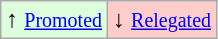<table class="wikitable" align="center">
<tr>
<td style="background:#ddffdd">↑ <small><a href='#'>Promoted</a></small></td>
<td style="background:#ffcccc">↓ <small><a href='#'>Relegated</a></small></td>
</tr>
</table>
